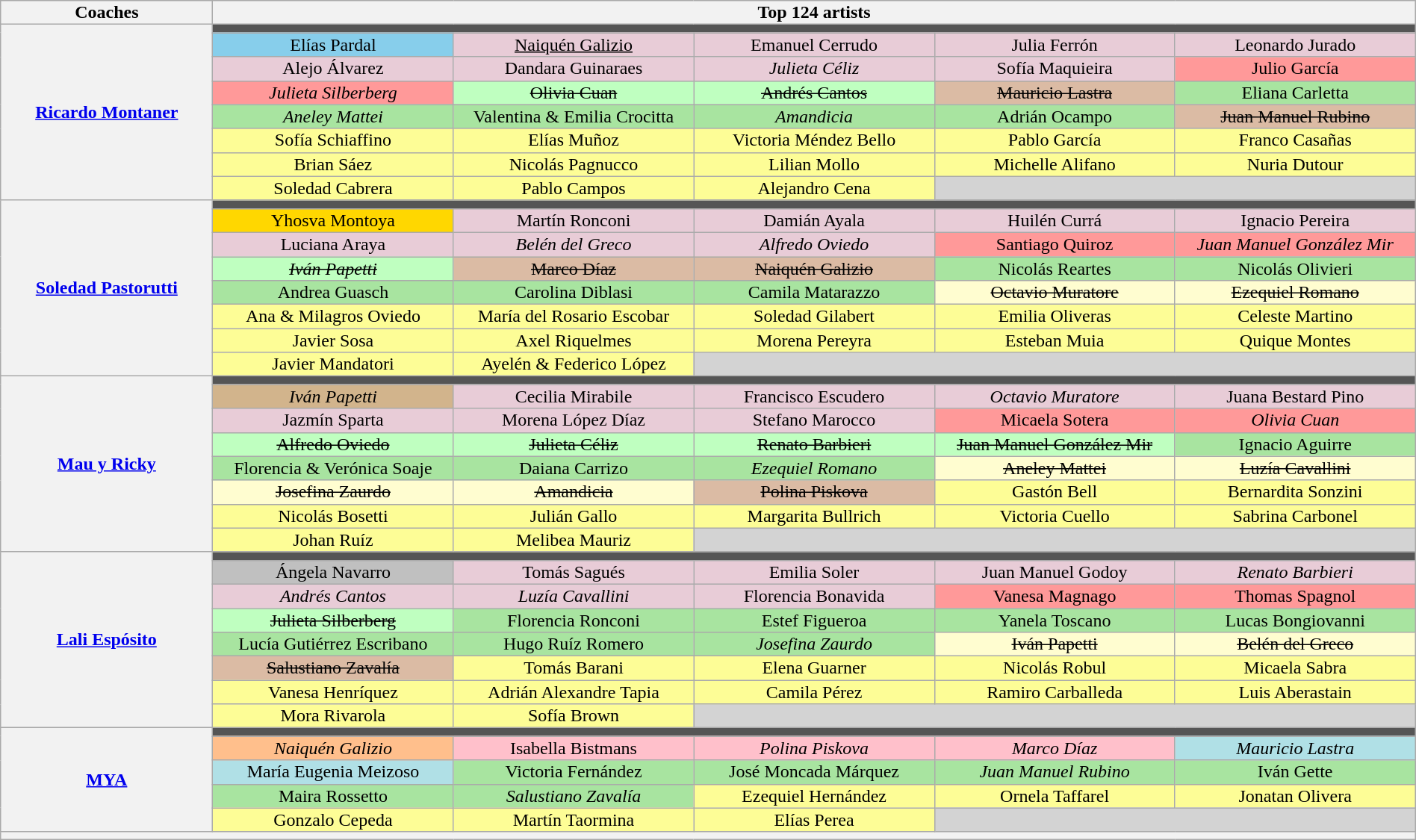<table class="wikitable" style="text-align:center; line-height:14px; width:100%">
<tr>
<th scope="col" width="15%">Coaches</th>
<th scope="col" width="80%" colspan="6">Top 124 artists</th>
</tr>
<tr>
<th rowspan="8"><a href='#'>Ricardo Montaner</a></th>
<td colspan="5" style="background:#555555"></td>
</tr>
<tr>
<td style="background:skyblue">Elías Pardal</td>
<td style="background:#E8CCD7"><u>Naiquén Galizio</u></td>
<td style="background:#E8CCD7">Emanuel Cerrudo</td>
<td style="background:#E8CCD7">Julia Ferrón</td>
<td style="background:#E8CCD7">Leonardo Jurado</td>
</tr>
<tr>
<td style="background:#E8CCD7">Alejo Álvarez</td>
<td style="background:#E8CCD7">Dandara Guinaraes</td>
<td style="background:#E8CCD7"><em>Julieta Céliz</em></td>
<td style="background:#E8CCD7">Sofía Maquieira</td>
<td style="background:#FF9999">Julio García</td>
</tr>
<tr>
<td style="background:#FF9999"><em>Julieta Silberberg</em></td>
<td style="background:#BFFFC0"><s>Olivia Cuan</s></td>
<td style="background:#BFFFC0"><s>Andrés Cantos</s></td>
<td style="background:#DBBBA4"><s>Mauricio Lastra</s></td>
<td style="background:#A8E4A0">Eliana Carletta</td>
</tr>
<tr>
<td style="background:#A8E4A0"><em>Aneley Mattei</em></td>
<td style="background:#A8E4A0">Valentina & Emilia Crocitta</td>
<td style="background:#A8E4A0"><em>Amandicia</em></td>
<td style="background:#A8E4A0">Adrián Ocampo</td>
<td style="background:#dbbba4"><s>Juan Manuel Rubino</s></td>
</tr>
<tr>
<td style="background:#FDFD96">Sofía Schiaffino</td>
<td style="background:#FDFD96">Elías Muñoz</td>
<td style="background:#FDFD96">Victoria Méndez Bello</td>
<td style="background:#FDFD96">Pablo García</td>
<td style="background:#FDFD96">Franco Casañas</td>
</tr>
<tr>
<td style="background:#FDFD96; width:17%">Brian Sáez</td>
<td style="background:#FDFD96; width:17%">Nicolás Pagnucco</td>
<td style="background:#FDFD96; width:17%">Lilian Mollo</td>
<td style="background:#FDFD96; width:17%">Michelle Alifano</td>
<td style="background:#FDFD96; width:17%">Nuria Dutour</td>
</tr>
<tr>
<td style="background:#FDFD96">Soledad Cabrera</td>
<td style="background:#FDFD96">Pablo Campos</td>
<td style="background:#FDFD96">Alejandro Cena</td>
<td colspan="2" style="background:lightgrey"></td>
</tr>
<tr>
<th rowspan="8"><a href='#'>Soledad Pastorutti</a></th>
<td colspan="5" style="background:#555555"></td>
</tr>
<tr>
<td style="background:gold">Yhosva Montoya</td>
<td style="background:#E8CCD7">Martín Ronconi</td>
<td style="background:#E8CCD7">Damián Ayala</td>
<td style="background:#E8CCD7">Huilén Currá</td>
<td style="background:#E8CCD7">Ignacio Pereira</td>
</tr>
<tr>
<td style="background:#E8CCD7">Luciana Araya</td>
<td style="background:#E8CCD7"><em>Belén del Greco</em></td>
<td style="background:#E8CCD7"><em>Alfredo Oviedo</em></td>
<td style="background:#FF9999">Santiago Quiroz</td>
<td style="background:#FF9999"><em>Juan Manuel González Mir</em></td>
</tr>
<tr>
<td style="background:#BFFFC0"><s><em>Iván Papetti</em></s></td>
<td style="background:#DBBBA4"><s>Marco Díaz</s></td>
<td style="background:#dbbba4"><s>Naiquén Galizio</s></td>
<td style="background:#A8E4A0">Nicolás Reartes</td>
<td style="background:#A8E4A0">Nicolás Olivieri</td>
</tr>
<tr>
<td style="background:#A8E4A0">Andrea Guasch</td>
<td style="background:#A8E4A0">Carolina Diblasi</td>
<td style="background:#A8E4A0">Camila Matarazzo</td>
<td style="background:#FFFDD0"><s>Octavio Muratore</s></td>
<td style="background:#FFFDD0"><s>Ezequiel Romano</s></td>
</tr>
<tr>
<td style="background:#FDFD96">Ana & Milagros Oviedo</td>
<td style="background:#FDFD96">María del Rosario Escobar</td>
<td style="background:#FDFD96">Soledad Gilabert</td>
<td style="background:#FDFD96">Emilia Oliveras</td>
<td style="background:#FDFD96">Celeste Martino</td>
</tr>
<tr>
<td style="background:#FDFD96">Javier Sosa</td>
<td style="background:#FDFD96">Axel Riquelmes</td>
<td style="background:#FDFD96">Morena Pereyra</td>
<td style="background:#FDFD96">Esteban Muia</td>
<td style="background:#FDFD96">Quique Montes</td>
</tr>
<tr>
<td style="background:#FDFD96">Javier Mandatori</td>
<td style="background:#FDFD96">Ayelén & Federico López</td>
<td colspan="3" style="background:lightgrey"></td>
</tr>
<tr>
<th rowspan="8"><a href='#'>Mau y Ricky</a></th>
<td colspan="5" style="background:#555555"></td>
</tr>
<tr>
<td style="background:tan"><em>Iván Papetti</em></td>
<td style="background:#E8CCD7">Cecilia Mirabile</td>
<td style="background:#E8CCD7">Francisco Escudero</td>
<td style="background:#E8CCD7"><em>Octavio Muratore</em></td>
<td style="background:#E8CCD7">Juana Bestard Pino</td>
</tr>
<tr>
<td style="background:#E8CCD7">Jazmín Sparta</td>
<td style="background:#E8CCD7">Morena López Díaz</td>
<td style="background:#E8CCD7">Stefano Marocco</td>
<td style="background:#FF9999">Micaela Sotera</td>
<td style="background:#FF9999"><em>Olivia Cuan</em></td>
</tr>
<tr>
<td style="background:#BFFFC0"><s>Alfredo Oviedo</s></td>
<td style="background:#BFFFC0"><s>Julieta Céliz</s></td>
<td style="background:#BFFFC0"><s>Renato Barbieri</s></td>
<td style="background:#BFFFC0"><s>Juan Manuel González Mir</s></td>
<td style="background:#A8E4A0">Ignacio Aguirre</td>
</tr>
<tr>
<td style="background:#A8E4A0">Florencia & Verónica Soaje</td>
<td style="background:#A8E4A0">Daiana Carrizo</td>
<td style="background:#A8E4A0"><em>Ezequiel Romano</em></td>
<td style="background:#FFFDD0"><s>Aneley Mattei</s></td>
<td style="background:#FFFDD0"><s>Luzía Cavallini</s></td>
</tr>
<tr>
<td style="background:#FFFDD0"><s>Josefina Zaurdo</s></td>
<td style="background:#FFFDD0"><s>Amandicia</s></td>
<td style="background:#dbbba4"><s>Polina Piskova</s></td>
<td style="background:#FDFD96">Gastón Bell</td>
<td style="background:#FDFD96">Bernardita Sonzini</td>
</tr>
<tr>
<td style="background:#FDFD96">Nicolás Bosetti</td>
<td style="background:#FDFD96">Julián Gallo</td>
<td style="background:#FDFD96">Margarita Bullrich</td>
<td style="background:#FDFD96">Victoria Cuello</td>
<td style="background:#FDFD96">Sabrina Carbonel</td>
</tr>
<tr>
<td style="background:#FDFD96">Johan Ruíz</td>
<td style="background:#FDFD96">Melibea Mauriz</td>
<td colspan="3" style="background:lightgrey"></td>
</tr>
<tr>
<th rowspan="8"><a href='#'>Lali Espósito</a></th>
<td colspan="5" style="background:#555555"></td>
</tr>
<tr>
<td style="background:silver">Ángela Navarro</td>
<td style="background:#E8CCD7">Tomás Sagués</td>
<td style="background:#E8CCD7">Emilia Soler</td>
<td style="background:#E8CCD7">Juan Manuel Godoy</td>
<td style="background:#E8CCD7"><em>Renato Barbieri</em></td>
</tr>
<tr>
<td style="background:#E8CCD7"><em>Andrés Cantos</em></td>
<td style="background:#E8CCD7"><em>Luzía Cavallini</em></td>
<td style="background:#E8CCD7">Florencia Bonavida</td>
<td style="background:#FF9999">Vanesa Magnago</td>
<td style="background:#FF9999">Thomas Spagnol</td>
</tr>
<tr>
<td style="background:#BFFFC0"><s>Julieta Silberberg</s></td>
<td style="background:#A8E4A0">Florencia Ronconi</td>
<td style="background:#A8E4A0">Estef Figueroa</td>
<td style="background:#A8E4A0">Yanela Toscano</td>
<td style="background:#A8E4A0">Lucas Bongiovanni</td>
</tr>
<tr>
<td style="background:#A8E4A0">Lucía Gutiérrez Escribano</td>
<td style="background:#A8E4A0">Hugo Ruíz Romero</td>
<td style="background:#A8E4A0"><em>Josefina Zaurdo</em></td>
<td style="background:#FFFDD0"><s>Iván Papetti</s></td>
<td style="background:#FFFDD0"><s>Belén del Greco</s></td>
</tr>
<tr>
<td style="background:#dbbba4"><s>Salustiano Zavalía</s></td>
<td style="background:#FDFD96">Tomás Barani</td>
<td style="background:#FDFD96">Elena Guarner</td>
<td style="background:#FDFD96">Nicolás Robul</td>
<td style="background:#FDFD96">Micaela Sabra</td>
</tr>
<tr>
<td style="background:#FDFD96">Vanesa Henríquez</td>
<td style="background:#FDFD96">Adrián Alexandre Tapia</td>
<td style="background:#FDFD96">Camila Pérez</td>
<td style="background:#FDFD96">Ramiro Carballeda</td>
<td style="background:#FDFD96">Luis Aberastain</td>
</tr>
<tr>
<td style="background:#FDFD96">Mora Rivarola</td>
<td style="background:#FDFD96">Sofía Brown</td>
<td colspan="3" style="background:lightgrey"></td>
</tr>
<tr>
<th rowspan="5"><a href='#'>MYA</a><br><small></small></th>
<td colspan="5" style="background:#555555"></td>
</tr>
<tr>
<td style="background:#FFBF8C"><em>Naiquén Galizio</em></td>
<td style="background:pink">Isabella Bistmans</td>
<td style="background:pink"><em>Polina Piskova</em></td>
<td style="background:pink"><em>Marco Díaz</em></td>
<td style="background:#B0E0E6"><em>Mauricio Lastra</em></td>
</tr>
<tr>
<td style="background:#B0E0E6">María Eugenia Meizoso</td>
<td style="background:#A8E4A0">Victoria Fernández</td>
<td style="background:#A8E4A0">José Moncada Márquez</td>
<td style="background:#A8E4A0"><em>Juan Manuel Rubino</em></td>
<td style="background:#A8E4A0">Iván Gette</td>
</tr>
<tr>
<td style="background:#A8E4A0">Maira Rossetto</td>
<td style="background:#A8E4A0"><em>Salustiano Zavalía</em></td>
<td style="background:#FDFD96">Ezequiel Hernández</td>
<td style="background:#FDFD96">Ornela Taffarel</td>
<td style="background:#FDFD96">Jonatan Olivera</td>
</tr>
<tr>
<td style="background:#FDFD96">Gonzalo Cepeda</td>
<td style="background:#FDFD96">Martín Taormina</td>
<td style="background:#FDFD96">Elías Perea</td>
<td colspan="2" style="background:lightgrey"></td>
</tr>
<tr>
<th style="font-size:90%" colspan="8"></th>
</tr>
</table>
